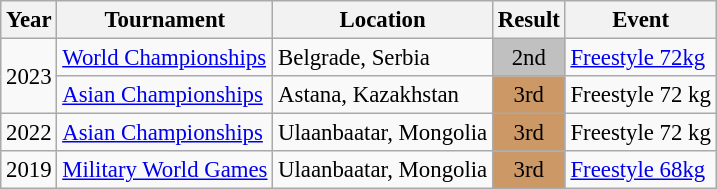<table class="wikitable" style="font-size:95%;">
<tr>
<th>Year</th>
<th>Tournament</th>
<th>Location</th>
<th>Result</th>
<th>Event</th>
</tr>
<tr>
<td rowspan="2">2023</td>
<td><a href='#'>World Championships</a></td>
<td>Belgrade, Serbia</td>
<td align="center" bgcolor="silver">2nd</td>
<td><a href='#'>Freestyle 72kg</a></td>
</tr>
<tr>
<td><a href='#'>Asian Championships</a></td>
<td>Astana, Kazakhstan</td>
<td align="center" bgcolor="cc9966">3rd</td>
<td>Freestyle 72 kg</td>
</tr>
<tr>
<td>2022</td>
<td><a href='#'>Asian Championships</a></td>
<td>Ulaanbaatar, Mongolia</td>
<td align="center" bgcolor="cc9966">3rd</td>
<td>Freestyle 72 kg</td>
</tr>
<tr>
<td>2019</td>
<td><a href='#'>Military World Games</a></td>
<td>Ulaanbaatar, Mongolia</td>
<td align="center" bgcolor="cc9966">3rd</td>
<td><a href='#'>Freestyle 68kg</a></td>
</tr>
</table>
